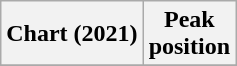<table class="wikitable sortable plainrowheaders">
<tr>
<th>Chart (2021)</th>
<th>Peak<br>position</th>
</tr>
<tr>
</tr>
</table>
